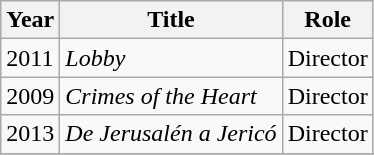<table class="wikitable sortable">
<tr>
<th>Year</th>
<th>Title</th>
<th>Role</th>
</tr>
<tr>
<td>2011</td>
<td><em>Lobby</em></td>
<td>Director</td>
</tr>
<tr>
<td>2009</td>
<td><em>Crimes of the Heart</em></td>
<td>Director</td>
</tr>
<tr>
<td>2013</td>
<td><em>De Jerusalén a Jericó</em></td>
<td>Director</td>
</tr>
<tr>
</tr>
</table>
